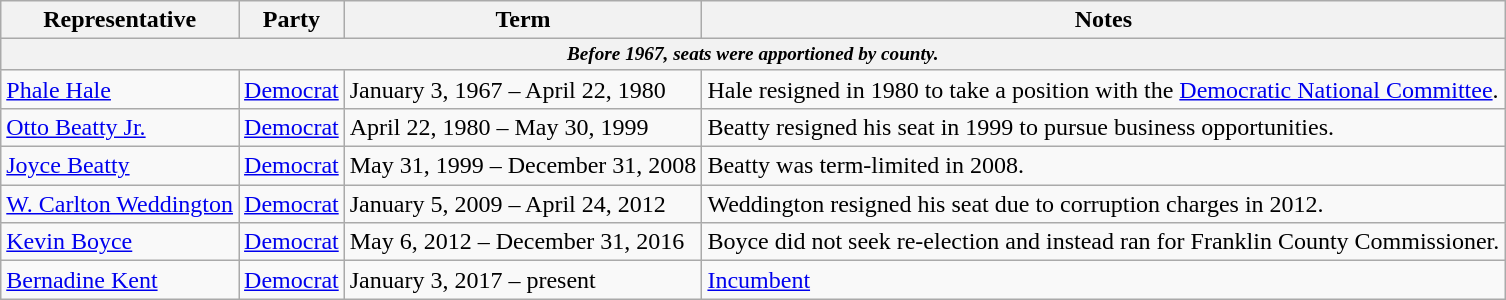<table class=wikitable>
<tr valign=bottom>
<th>Representative</th>
<th>Party</th>
<th>Term</th>
<th>Notes</th>
</tr>
<tr>
<th colspan=5 style="font-size: 80%;"><em>Before 1967, seats were apportioned by county.</em></th>
</tr>
<tr>
<td><a href='#'>Phale Hale</a></td>
<td><a href='#'>Democrat</a></td>
<td>January 3, 1967 – April 22, 1980</td>
<td>Hale resigned in 1980 to take a position with the <a href='#'>Democratic National Committee</a>.</td>
</tr>
<tr>
<td><a href='#'>Otto Beatty Jr.</a></td>
<td><a href='#'>Democrat</a></td>
<td>April 22, 1980 – May 30, 1999</td>
<td>Beatty resigned his seat in 1999 to pursue business opportunities.</td>
</tr>
<tr>
<td><a href='#'>Joyce Beatty</a></td>
<td><a href='#'>Democrat</a></td>
<td>May 31, 1999 – December 31, 2008</td>
<td>Beatty was term-limited in 2008.</td>
</tr>
<tr>
<td><a href='#'>W. Carlton Weddington</a></td>
<td><a href='#'>Democrat</a></td>
<td>January 5, 2009 – April 24, 2012</td>
<td>Weddington resigned his seat due to corruption charges in 2012.</td>
</tr>
<tr>
<td><a href='#'>Kevin Boyce</a></td>
<td><a href='#'>Democrat</a></td>
<td>May 6, 2012 – December 31, 2016</td>
<td>Boyce did not seek re-election and instead ran for Franklin County Commissioner.</td>
</tr>
<tr>
<td><a href='#'>Bernadine Kent</a></td>
<td><a href='#'>Democrat</a></td>
<td>January 3, 2017 – present</td>
<td><a href='#'>Incumbent</a></td>
</tr>
</table>
